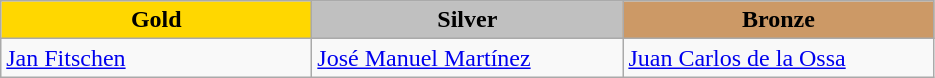<table class="wikitable" style="text-align:left">
<tr align="center">
<td width=200 bgcolor=gold><strong>Gold</strong></td>
<td width=200 bgcolor=silver><strong>Silver</strong></td>
<td width=200 bgcolor=CC9966><strong>Bronze</strong></td>
</tr>
<tr>
<td><a href='#'>Jan Fitschen</a><br><em></em></td>
<td><a href='#'>José Manuel Martínez</a><br><em></em></td>
<td><a href='#'>Juan Carlos de la Ossa</a><br><em></em></td>
</tr>
</table>
